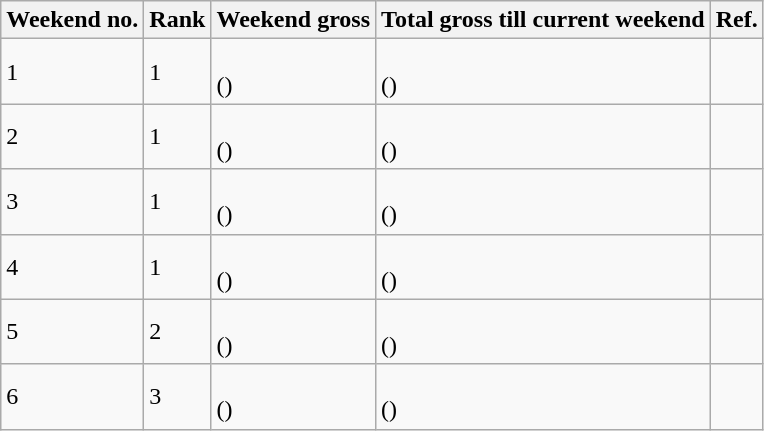<table class="wikitable">
<tr>
<th>Weekend no.</th>
<th>Rank</th>
<th>Weekend gross</th>
<th>Total gross till current weekend</th>
<th>Ref.</th>
</tr>
<tr>
<td>1</td>
<td>1</td>
<td><br>()</td>
<td><br>()</td>
<td></td>
</tr>
<tr>
<td>2</td>
<td>1</td>
<td><br>()</td>
<td><br>()</td>
<td></td>
</tr>
<tr>
<td>3</td>
<td>1</td>
<td><br>()</td>
<td><br>()</td>
<td></td>
</tr>
<tr>
<td>4</td>
<td>1</td>
<td><br>()</td>
<td><br>()</td>
<td></td>
</tr>
<tr>
<td>5</td>
<td>2</td>
<td><br>()</td>
<td><br>()</td>
<td></td>
</tr>
<tr>
<td>6</td>
<td>3</td>
<td><br>()</td>
<td><br>()</td>
<td></td>
</tr>
</table>
